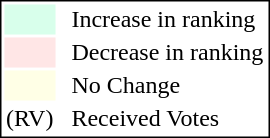<table style="border:1px solid black;">
<tr>
<td style="background:#D8FFEB; width:20px;"></td>
<td> </td>
<td>Increase in ranking</td>
</tr>
<tr>
<td style="background:#FFE6E6; width:20px;"></td>
<td> </td>
<td>Decrease in ranking</td>
</tr>
<tr>
<td style="background:#FFFFE6; width:20px;"></td>
<td> </td>
<td>No Change</td>
</tr>
<tr>
<td>(RV)</td>
<td> </td>
<td>Received Votes</td>
</tr>
</table>
